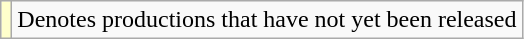<table class="wikitable">
<tr>
<td style="background:#FFFFCC;"></td>
<td>Denotes productions that have not yet been released</td>
</tr>
</table>
